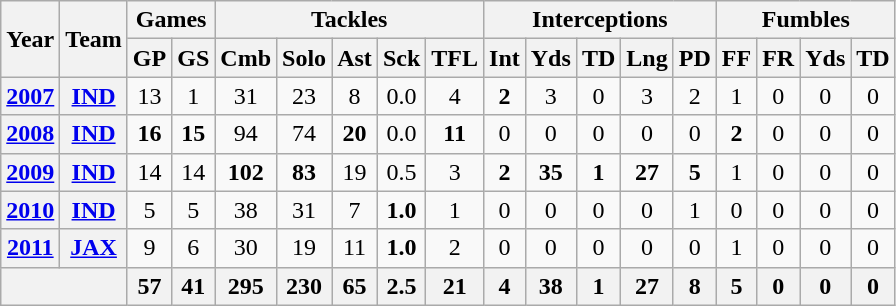<table class="wikitable" style="text-align:center">
<tr>
<th rowspan="2">Year</th>
<th rowspan="2">Team</th>
<th colspan="2">Games</th>
<th colspan="5">Tackles</th>
<th colspan="5">Interceptions</th>
<th colspan="4">Fumbles</th>
</tr>
<tr>
<th>GP</th>
<th>GS</th>
<th>Cmb</th>
<th>Solo</th>
<th>Ast</th>
<th>Sck</th>
<th>TFL</th>
<th>Int</th>
<th>Yds</th>
<th>TD</th>
<th>Lng</th>
<th>PD</th>
<th>FF</th>
<th>FR</th>
<th>Yds</th>
<th>TD</th>
</tr>
<tr>
<th><a href='#'>2007</a></th>
<th><a href='#'>IND</a></th>
<td>13</td>
<td>1</td>
<td>31</td>
<td>23</td>
<td>8</td>
<td>0.0</td>
<td>4</td>
<td><strong>2</strong></td>
<td>3</td>
<td>0</td>
<td>3</td>
<td>2</td>
<td>1</td>
<td>0</td>
<td>0</td>
<td>0</td>
</tr>
<tr>
<th><a href='#'>2008</a></th>
<th><a href='#'>IND</a></th>
<td><strong>16</strong></td>
<td><strong>15</strong></td>
<td>94</td>
<td>74</td>
<td><strong>20</strong></td>
<td>0.0</td>
<td><strong>11</strong></td>
<td>0</td>
<td>0</td>
<td>0</td>
<td>0</td>
<td>0</td>
<td><strong>2</strong></td>
<td>0</td>
<td>0</td>
<td>0</td>
</tr>
<tr>
<th><a href='#'>2009</a></th>
<th><a href='#'>IND</a></th>
<td>14</td>
<td>14</td>
<td><strong>102</strong></td>
<td><strong>83</strong></td>
<td>19</td>
<td>0.5</td>
<td>3</td>
<td><strong>2</strong></td>
<td><strong>35</strong></td>
<td><strong>1</strong></td>
<td><strong>27</strong></td>
<td><strong>5</strong></td>
<td>1</td>
<td>0</td>
<td>0</td>
<td>0</td>
</tr>
<tr>
<th><a href='#'>2010</a></th>
<th><a href='#'>IND</a></th>
<td>5</td>
<td>5</td>
<td>38</td>
<td>31</td>
<td>7</td>
<td><strong>1.0</strong></td>
<td>1</td>
<td>0</td>
<td>0</td>
<td>0</td>
<td>0</td>
<td>1</td>
<td>0</td>
<td>0</td>
<td>0</td>
<td>0</td>
</tr>
<tr>
<th><a href='#'>2011</a></th>
<th><a href='#'>JAX</a></th>
<td>9</td>
<td>6</td>
<td>30</td>
<td>19</td>
<td>11</td>
<td><strong>1.0</strong></td>
<td>2</td>
<td>0</td>
<td>0</td>
<td>0</td>
<td>0</td>
<td>0</td>
<td>1</td>
<td>0</td>
<td>0</td>
<td>0</td>
</tr>
<tr>
<th colspan="2"></th>
<th>57</th>
<th>41</th>
<th>295</th>
<th>230</th>
<th>65</th>
<th>2.5</th>
<th>21</th>
<th>4</th>
<th>38</th>
<th>1</th>
<th>27</th>
<th>8</th>
<th>5</th>
<th>0</th>
<th>0</th>
<th>0</th>
</tr>
</table>
